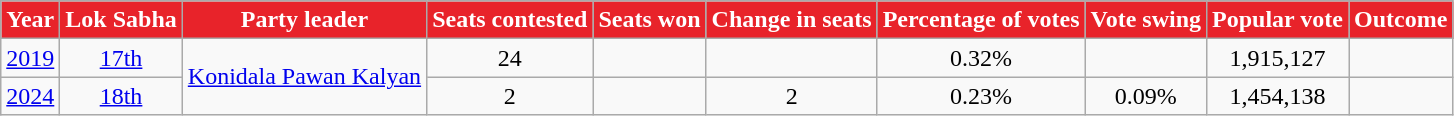<table class="wikitable sortable" style="text-align:center;">
<tr>
<th style="background-color:#E8232A;color:white">Year</th>
<th style="background-color:#E8232A;color:white">Lok Sabha</th>
<th style="background-color:#E8232A;color:white">Party leader</th>
<th style="background-color:#E8232A;color:white">Seats contested</th>
<th style="background-color:#E8232A;color:white">Seats won</th>
<th style="background-color:#E8232A;color:white">Change in seats</th>
<th style="background-color:#E8232A;color:white">Percentage of votes</th>
<th style="background-color:#E8232A;color:white">Vote swing</th>
<th style="background-color:#E8232A;color:white">Popular vote</th>
<th style="background-color:#E8232A;color:white">Outcome</th>
</tr>
<tr>
<td><a href='#'>2019</a></td>
<td><a href='#'>17th</a></td>
<td rowspan=2><a href='#'>Konidala&nbsp;Pawan&nbsp;Kalyan</a></td>
<td>24</td>
<td></td>
<td></td>
<td>0.32%</td>
<td></td>
<td>1,915,127</td>
<td></td>
</tr>
<tr>
<td><a href='#'>2024</a></td>
<td><a href='#'>18th</a></td>
<td>2</td>
<td></td>
<td> 2</td>
<td>0.23%</td>
<td> 0.09%</td>
<td>1,454,138</td>
<td></td>
</tr>
</table>
